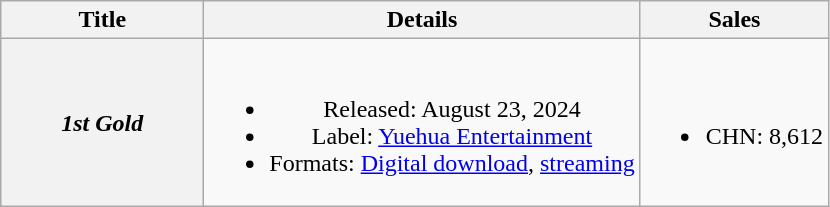<table class="wikitable plainrowheaders" style="text-align:center">
<tr>
<th scope="col" style="width:8em">Title</th>
<th scope="col">Details</th>
<th scope="col">Sales</th>
</tr>
<tr>
<th scope="row"><em>1st Gold</em></th>
<td><br><ul><li>Released: August 23, 2024</li><li>Label: <a href='#'>Yuehua Entertainment</a></li><li>Formats: <a href='#'>Digital download</a>, <a href='#'>streaming</a></li></ul></td>
<td><br><ul><li>CHN: 8,612</li></ul></td>
</tr>
</table>
